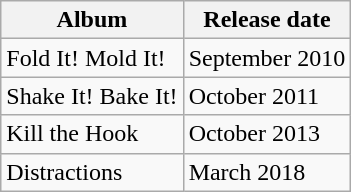<table class="wikitable">
<tr>
<th>Album</th>
<th>Release date</th>
</tr>
<tr>
<td>Fold It! Mold It!</td>
<td>September 2010</td>
</tr>
<tr>
<td>Shake It! Bake It!</td>
<td>October 2011</td>
</tr>
<tr>
<td>Kill the Hook</td>
<td>October 2013</td>
</tr>
<tr>
<td>Distractions</td>
<td>March 2018</td>
</tr>
</table>
